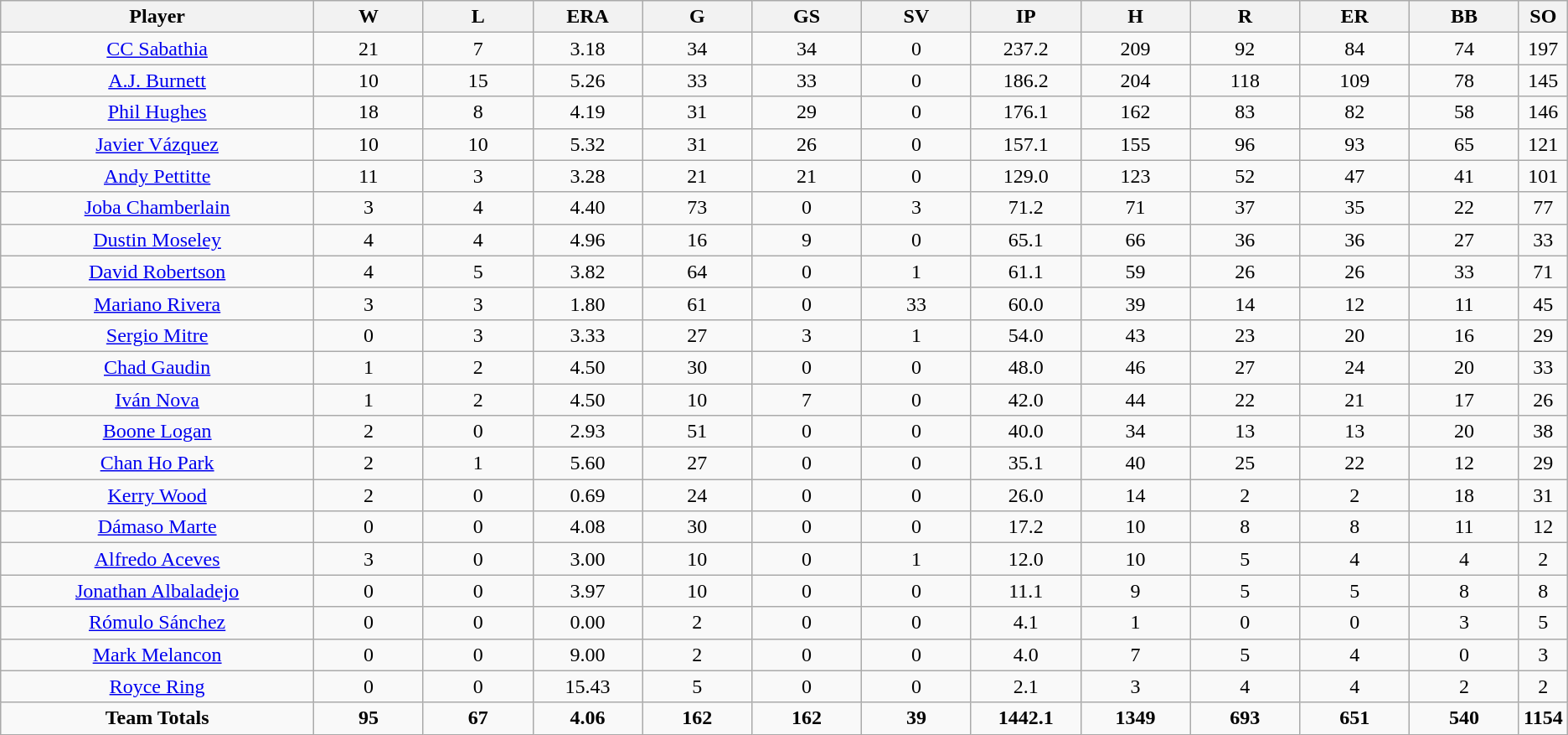<table class=wikitable style="text-align:center">
<tr>
<th bgcolor=#DDDDFF; width="20%">Player</th>
<th bgcolor=#DDDDFF; width="7%">W</th>
<th bgcolor=#DDDDFF; width="7%">L</th>
<th bgcolor=#DDDDFF; width="7%">ERA</th>
<th bgcolor=#DDDDFF; width="7%">G</th>
<th bgcolor=#DDDDFF; width="7%">GS</th>
<th bgcolor=#DDDDFF; width="7%">SV</th>
<th bgcolor=#DDDDFF; width="7%">IP</th>
<th bgcolor=#DDDDFF; width="7%">H</th>
<th bgcolor=#DDDDFF; width="7%">R</th>
<th bgcolor=#DDDDFF; width="7%">ER</th>
<th bgcolor=#DDDDFF; width="7%">BB</th>
<th bgcolor=#DDDDFF; width="7%">SO</th>
</tr>
<tr>
<td><a href='#'>CC Sabathia</a></td>
<td>21</td>
<td>7</td>
<td>3.18</td>
<td>34</td>
<td>34</td>
<td>0</td>
<td>237.2</td>
<td>209</td>
<td>92</td>
<td>84</td>
<td>74</td>
<td>197</td>
</tr>
<tr>
<td><a href='#'>A.J. Burnett</a></td>
<td>10</td>
<td>15</td>
<td>5.26</td>
<td>33</td>
<td>33</td>
<td>0</td>
<td>186.2</td>
<td>204</td>
<td>118</td>
<td>109</td>
<td>78</td>
<td>145</td>
</tr>
<tr>
<td><a href='#'>Phil Hughes</a></td>
<td>18</td>
<td>8</td>
<td>4.19</td>
<td>31</td>
<td>29</td>
<td>0</td>
<td>176.1</td>
<td>162</td>
<td>83</td>
<td>82</td>
<td>58</td>
<td>146</td>
</tr>
<tr>
<td><a href='#'>Javier Vázquez</a></td>
<td>10</td>
<td>10</td>
<td>5.32</td>
<td>31</td>
<td>26</td>
<td>0</td>
<td>157.1</td>
<td>155</td>
<td>96</td>
<td>93</td>
<td>65</td>
<td>121</td>
</tr>
<tr>
<td><a href='#'>Andy Pettitte</a></td>
<td>11</td>
<td>3</td>
<td>3.28</td>
<td>21</td>
<td>21</td>
<td>0</td>
<td>129.0</td>
<td>123</td>
<td>52</td>
<td>47</td>
<td>41</td>
<td>101</td>
</tr>
<tr>
<td><a href='#'>Joba Chamberlain</a></td>
<td>3</td>
<td>4</td>
<td>4.40</td>
<td>73</td>
<td>0</td>
<td>3</td>
<td>71.2</td>
<td>71</td>
<td>37</td>
<td>35</td>
<td>22</td>
<td>77</td>
</tr>
<tr>
<td><a href='#'>Dustin Moseley</a></td>
<td>4</td>
<td>4</td>
<td>4.96</td>
<td>16</td>
<td>9</td>
<td>0</td>
<td>65.1</td>
<td>66</td>
<td>36</td>
<td>36</td>
<td>27</td>
<td>33</td>
</tr>
<tr>
<td><a href='#'>David Robertson</a></td>
<td>4</td>
<td>5</td>
<td>3.82</td>
<td>64</td>
<td>0</td>
<td>1</td>
<td>61.1</td>
<td>59</td>
<td>26</td>
<td>26</td>
<td>33</td>
<td>71</td>
</tr>
<tr>
<td><a href='#'>Mariano Rivera</a></td>
<td>3</td>
<td>3</td>
<td>1.80</td>
<td>61</td>
<td>0</td>
<td>33</td>
<td>60.0</td>
<td>39</td>
<td>14</td>
<td>12</td>
<td>11</td>
<td>45</td>
</tr>
<tr>
<td><a href='#'>Sergio Mitre</a></td>
<td>0</td>
<td>3</td>
<td>3.33</td>
<td>27</td>
<td>3</td>
<td>1</td>
<td>54.0</td>
<td>43</td>
<td>23</td>
<td>20</td>
<td>16</td>
<td>29</td>
</tr>
<tr>
<td><a href='#'>Chad Gaudin</a></td>
<td>1</td>
<td>2</td>
<td>4.50</td>
<td>30</td>
<td>0</td>
<td>0</td>
<td>48.0</td>
<td>46</td>
<td>27</td>
<td>24</td>
<td>20</td>
<td>33</td>
</tr>
<tr>
<td><a href='#'>Iván Nova</a></td>
<td>1</td>
<td>2</td>
<td>4.50</td>
<td>10</td>
<td>7</td>
<td>0</td>
<td>42.0</td>
<td>44</td>
<td>22</td>
<td>21</td>
<td>17</td>
<td>26</td>
</tr>
<tr>
<td><a href='#'>Boone Logan</a></td>
<td>2</td>
<td>0</td>
<td>2.93</td>
<td>51</td>
<td>0</td>
<td>0</td>
<td>40.0</td>
<td>34</td>
<td>13</td>
<td>13</td>
<td>20</td>
<td>38</td>
</tr>
<tr>
<td><a href='#'>Chan Ho Park</a></td>
<td>2</td>
<td>1</td>
<td>5.60</td>
<td>27</td>
<td>0</td>
<td>0</td>
<td>35.1</td>
<td>40</td>
<td>25</td>
<td>22</td>
<td>12</td>
<td>29</td>
</tr>
<tr>
<td><a href='#'>Kerry Wood</a></td>
<td>2</td>
<td>0</td>
<td>0.69</td>
<td>24</td>
<td>0</td>
<td>0</td>
<td>26.0</td>
<td>14</td>
<td>2</td>
<td>2</td>
<td>18</td>
<td>31</td>
</tr>
<tr>
<td><a href='#'>Dámaso Marte</a></td>
<td>0</td>
<td>0</td>
<td>4.08</td>
<td>30</td>
<td>0</td>
<td>0</td>
<td>17.2</td>
<td>10</td>
<td>8</td>
<td>8</td>
<td>11</td>
<td>12</td>
</tr>
<tr>
<td><a href='#'>Alfredo Aceves</a></td>
<td>3</td>
<td>0</td>
<td>3.00</td>
<td>10</td>
<td>0</td>
<td>1</td>
<td>12.0</td>
<td>10</td>
<td>5</td>
<td>4</td>
<td>4</td>
<td>2</td>
</tr>
<tr>
<td><a href='#'>Jonathan Albaladejo</a></td>
<td>0</td>
<td>0</td>
<td>3.97</td>
<td>10</td>
<td>0</td>
<td>0</td>
<td>11.1</td>
<td>9</td>
<td>5</td>
<td>5</td>
<td>8</td>
<td>8</td>
</tr>
<tr>
<td><a href='#'>Rómulo Sánchez</a></td>
<td>0</td>
<td>0</td>
<td>0.00</td>
<td>2</td>
<td>0</td>
<td>0</td>
<td>4.1</td>
<td>1</td>
<td>0</td>
<td>0</td>
<td>3</td>
<td>5</td>
</tr>
<tr>
<td><a href='#'>Mark Melancon</a></td>
<td>0</td>
<td>0</td>
<td>9.00</td>
<td>2</td>
<td>0</td>
<td>0</td>
<td>4.0</td>
<td>7</td>
<td>5</td>
<td>4</td>
<td>0</td>
<td>3</td>
</tr>
<tr>
<td><a href='#'>Royce Ring</a></td>
<td>0</td>
<td>0</td>
<td>15.43</td>
<td>5</td>
<td>0</td>
<td>0</td>
<td>2.1</td>
<td>3</td>
<td>4</td>
<td>4</td>
<td>2</td>
<td>2</td>
</tr>
<tr>
<td><strong>Team Totals</strong></td>
<td><strong>95</strong></td>
<td><strong>67</strong></td>
<td><strong>4.06</strong></td>
<td><strong>162</strong></td>
<td><strong>162</strong></td>
<td><strong>39</strong></td>
<td><strong>1442.1</strong></td>
<td><strong>1349</strong></td>
<td><strong>693</strong></td>
<td><strong>651</strong></td>
<td><strong>540</strong></td>
<td><strong>1154</strong></td>
</tr>
</table>
